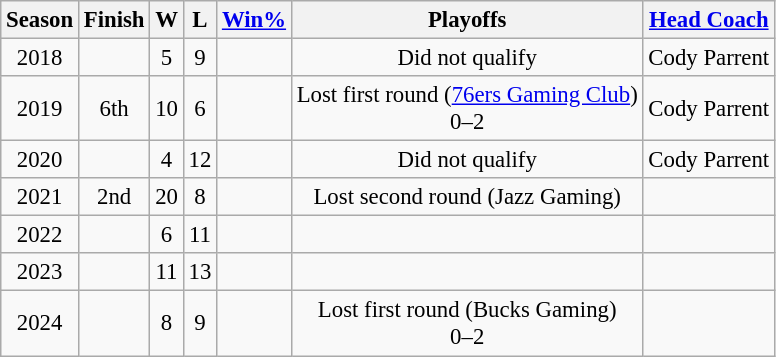<table class="wikitable plainrowheaders" style="text-align:center; font-size:95%" summary="Season (sortable), Conference, Finish (sortable), Division, Finish (sortable), Wins (sortable), Losses (sortable), Win% (sortable), GB (sortable), Playoffs, Awards and Head coach">
<tr>
<th scope="col">Season</th>
<th scope="col">Finish</th>
<th scope="col">W</th>
<th scope="col">L</th>
<th scope="col"><a href='#'>Win%</a></th>
<th scope="col">Playoffs</th>
<th scope="col"><a href='#'>Head Coach</a></th>
</tr>
<tr>
<td>2018</td>
<td align="center"></td>
<td align="center">5</td>
<td align="center">9</td>
<td align="center"></td>
<td align="center">Did not qualify</td>
<td>Cody Parrent</td>
</tr>
<tr>
<td>2019</td>
<td align="center">6th</td>
<td align="center">10</td>
<td align="center">6</td>
<td align="center"></td>
<td align="center">Lost first round (<a href='#'>76ers Gaming Club</a>)<br>0–2</td>
<td>Cody Parrent</td>
</tr>
<tr>
<td>2020</td>
<td align="center"></td>
<td align="center">4</td>
<td align="center">12</td>
<td align="center"></td>
<td align="center">Did not qualify</td>
<td>Cody Parrent</td>
</tr>
<tr>
<td>2021</td>
<td align="center">2nd</td>
<td align="center">20</td>
<td align="center">8</td>
<td align="center"></td>
<td align="center">Lost second round (Jazz Gaming)</td>
<td></td>
</tr>
<tr>
<td>2022</td>
<td align="center"></td>
<td align="center">6</td>
<td align="center">11</td>
<td align="center"></td>
<td align="center"></td>
<td></td>
</tr>
<tr>
<td>2023</td>
<td align="center"></td>
<td align="center">11</td>
<td align="center">13</td>
<td align="center"></td>
<td align="center"></td>
<td></td>
</tr>
<tr>
<td>2024</td>
<td align="center"></td>
<td align="center">8</td>
<td align="center">9</td>
<td align="center"></td>
<td align="center">Lost first round (Bucks Gaming)<br>0–2</td>
<td></td>
</tr>
</table>
